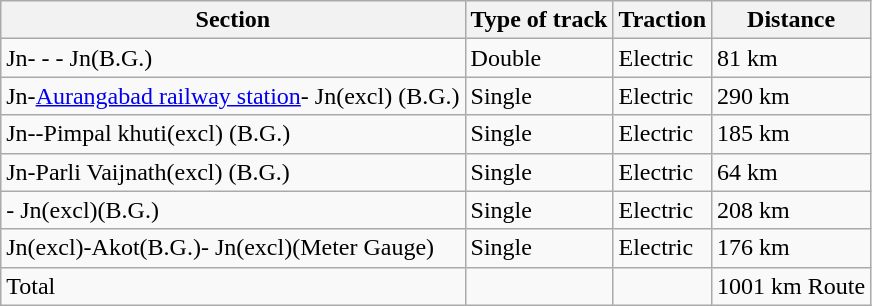<table class="wikitable">
<tr>
<th>Section</th>
<th>Type of track</th>
<th>Traction</th>
<th>Distance</th>
</tr>
<tr>
<td> Jn- -  - Jn(B.G.)</td>
<td>Double</td>
<td>Electric</td>
<td>81 km</td>
</tr>
<tr>
<td> Jn-<a href='#'>Aurangabad railway station</a>- Jn(excl) (B.G.)</td>
<td>Single</td>
<td>Electric</td>
<td>290 km</td>
</tr>
<tr>
<td> Jn--Pimpal khuti(excl) (B.G.)</td>
<td>Single</td>
<td>Electric</td>
<td>185 km</td>
</tr>
<tr>
<td> Jn-Parli Vaijnath(excl) (B.G.)</td>
<td>Single</td>
<td>Electric</td>
<td>64 km</td>
</tr>
<tr>
<td> - Jn(excl)(B.G.)</td>
<td>Single</td>
<td>Electric</td>
<td>208 km</td>
</tr>
<tr>
<td> Jn(excl)-Akot(B.G.)- Jn(excl)(Meter Gauge)</td>
<td>Single</td>
<td>Electric</td>
<td>176 km</td>
</tr>
<tr>
<td>Total</td>
<td></td>
<td></td>
<td>1001 km Route</td>
</tr>
</table>
